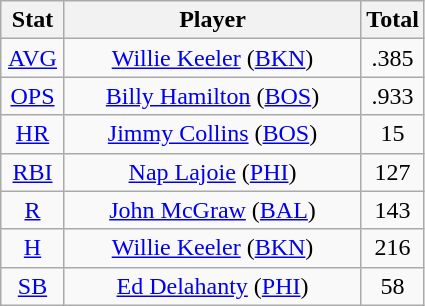<table class="wikitable" style="text-align:center;">
<tr>
<th style="width:15%;">Stat</th>
<th>Player</th>
<th style="width:15%;">Total</th>
</tr>
<tr>
<td><a href='#'>AVG</a></td>
<td><a href='#'>Willie Keeler</a> (<a href='#'>BKN</a>)</td>
<td>.385</td>
</tr>
<tr>
<td><a href='#'>OPS</a></td>
<td><a href='#'>Billy Hamilton</a> (<a href='#'>BOS</a>)</td>
<td>.933</td>
</tr>
<tr>
<td><a href='#'>HR</a></td>
<td><a href='#'>Jimmy Collins</a> (<a href='#'>BOS</a>)</td>
<td>15</td>
</tr>
<tr>
<td><a href='#'>RBI</a></td>
<td><a href='#'>Nap Lajoie</a> (<a href='#'>PHI</a>)</td>
<td>127</td>
</tr>
<tr>
<td><a href='#'>R</a></td>
<td><a href='#'>John McGraw</a> (<a href='#'>BAL</a>)</td>
<td>143</td>
</tr>
<tr>
<td><a href='#'>H</a></td>
<td><a href='#'>Willie Keeler</a> (<a href='#'>BKN</a>)</td>
<td>216</td>
</tr>
<tr>
<td><a href='#'>SB</a></td>
<td><a href='#'>Ed Delahanty</a> (<a href='#'>PHI</a>)</td>
<td>58</td>
</tr>
</table>
